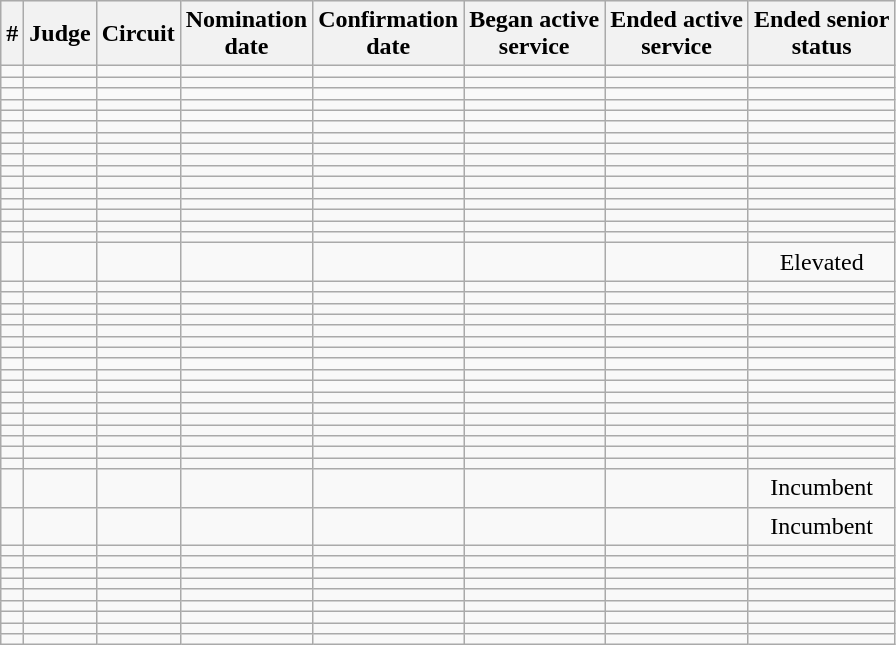<table class="sortable wikitable">
<tr bgcolor="#ececec">
<th>#</th>
<th>Judge</th>
<th>Circuit</th>
<th>Nomination<br>date</th>
<th>Confirmation<br>date</th>
<th>Began active<br>service</th>
<th>Ended active<br>service</th>
<th>Ended senior<br>status</th>
</tr>
<tr>
<td></td>
<td></td>
<td></td>
<td></td>
<td></td>
<td></td>
<td></td>
<td></td>
</tr>
<tr>
<td></td>
<td></td>
<td></td>
<td></td>
<td></td>
<td></td>
<td></td>
<td></td>
</tr>
<tr>
<td></td>
<td></td>
<td></td>
<td></td>
<td></td>
<td></td>
<td></td>
<td align="center"></td>
</tr>
<tr>
<td></td>
<td></td>
<td></td>
<td></td>
<td></td>
<td></td>
<td></td>
<td></td>
</tr>
<tr>
<td></td>
<td></td>
<td></td>
<td></td>
<td></td>
<td></td>
<td></td>
<td></td>
</tr>
<tr>
<td></td>
<td></td>
<td></td>
<td></td>
<td></td>
<td></td>
<td></td>
<td></td>
</tr>
<tr>
<td></td>
<td></td>
<td></td>
<td></td>
<td></td>
<td></td>
<td></td>
<td align="center"></td>
</tr>
<tr>
<td></td>
<td></td>
<td></td>
<td></td>
<td></td>
<td></td>
<td></td>
<td align="center"></td>
</tr>
<tr>
<td></td>
<td></td>
<td></td>
<td></td>
<td></td>
<td></td>
<td></td>
<td align="center"></td>
</tr>
<tr>
<td></td>
<td></td>
<td></td>
<td></td>
<td></td>
<td></td>
<td></td>
<td align="center"></td>
</tr>
<tr>
<td></td>
<td></td>
<td></td>
<td></td>
<td></td>
<td></td>
<td></td>
<td></td>
</tr>
<tr>
<td></td>
<td></td>
<td></td>
<td></td>
<td></td>
<td></td>
<td></td>
<td></td>
</tr>
<tr>
<td></td>
<td></td>
<td></td>
<td></td>
<td></td>
<td></td>
<td></td>
<td></td>
</tr>
<tr>
<td></td>
<td></td>
<td></td>
<td></td>
<td></td>
<td></td>
<td></td>
<td align="center"></td>
</tr>
<tr>
<td></td>
<td></td>
<td></td>
<td></td>
<td></td>
<td></td>
<td></td>
<td></td>
</tr>
<tr>
<td></td>
<td></td>
<td></td>
<td></td>
<td></td>
<td></td>
<td></td>
<td></td>
</tr>
<tr>
<td></td>
<td></td>
<td></td>
<td></td>
<td></td>
<td></td>
<td></td>
<td align="center">Elevated</td>
</tr>
<tr>
<td></td>
<td></td>
<td></td>
<td></td>
<td></td>
<td></td>
<td></td>
<td></td>
</tr>
<tr>
<td></td>
<td></td>
<td></td>
<td></td>
<td></td>
<td></td>
<td></td>
<td></td>
</tr>
<tr>
<td></td>
<td></td>
<td></td>
<td></td>
<td></td>
<td></td>
<td></td>
<td align="center"></td>
</tr>
<tr>
<td></td>
<td></td>
<td></td>
<td></td>
<td></td>
<td></td>
<td></td>
<td></td>
</tr>
<tr>
<td></td>
<td></td>
<td></td>
<td></td>
<td></td>
<td></td>
<td></td>
<td></td>
</tr>
<tr>
<td></td>
<td></td>
<td></td>
<td></td>
<td></td>
<td></td>
<td></td>
<td align="center"></td>
</tr>
<tr>
<td></td>
<td></td>
<td></td>
<td></td>
<td></td>
<td></td>
<td></td>
<td align="center"></td>
</tr>
<tr>
<td></td>
<td></td>
<td></td>
<td></td>
<td></td>
<td></td>
<td></td>
<td></td>
</tr>
<tr>
<td></td>
<td></td>
<td></td>
<td></td>
<td></td>
<td></td>
<td></td>
<td></td>
</tr>
<tr>
<td></td>
<td></td>
<td></td>
<td></td>
<td></td>
<td></td>
<td></td>
<td align="center"></td>
</tr>
<tr>
<td></td>
<td></td>
<td></td>
<td></td>
<td></td>
<td></td>
<td></td>
<td></td>
</tr>
<tr>
<td></td>
<td></td>
<td></td>
<td></td>
<td></td>
<td></td>
<td></td>
<td></td>
</tr>
<tr>
<td></td>
<td></td>
<td></td>
<td></td>
<td></td>
<td></td>
<td></td>
<td></td>
</tr>
<tr>
<td></td>
<td></td>
<td></td>
<td></td>
<td></td>
<td></td>
<td></td>
<td></td>
</tr>
<tr>
<td></td>
<td></td>
<td></td>
<td></td>
<td></td>
<td></td>
<td></td>
<td align="center"></td>
</tr>
<tr>
<td></td>
<td></td>
<td></td>
<td></td>
<td></td>
<td></td>
<td></td>
<td></td>
</tr>
<tr>
<td></td>
<td></td>
<td></td>
<td></td>
<td></td>
<td></td>
<td></td>
<td></td>
</tr>
<tr>
<td></td>
<td></td>
<td></td>
<td></td>
<td></td>
<td></td>
<td></td>
<td align="center">Incumbent</td>
</tr>
<tr>
<td></td>
<td></td>
<td></td>
<td></td>
<td></td>
<td></td>
<td></td>
<td align="center">Incumbent</td>
</tr>
<tr>
<td></td>
<td></td>
<td></td>
<td></td>
<td></td>
<td></td>
<td></td>
<td></td>
</tr>
<tr>
<td></td>
<td></td>
<td></td>
<td></td>
<td></td>
<td></td>
<td></td>
<td></td>
</tr>
<tr>
<td></td>
<td></td>
<td></td>
<td></td>
<td></td>
<td></td>
<td></td>
<td></td>
</tr>
<tr>
<td></td>
<td></td>
<td></td>
<td></td>
<td></td>
<td></td>
<td></td>
<td align="center"></td>
</tr>
<tr>
<td></td>
<td></td>
<td></td>
<td></td>
<td></td>
<td></td>
<td></td>
<td align="center"></td>
</tr>
<tr>
<td></td>
<td></td>
<td></td>
<td></td>
<td></td>
<td></td>
<td></td>
<td></td>
</tr>
<tr>
<td></td>
<td></td>
<td></td>
<td></td>
<td></td>
<td></td>
<td></td>
<td></td>
</tr>
<tr>
<td></td>
<td></td>
<td></td>
<td></td>
<td></td>
<td></td>
<td></td>
<td></td>
</tr>
<tr>
<td></td>
<td></td>
<td></td>
<td></td>
<td></td>
<td></td>
<td></td>
<td align="center"></td>
</tr>
</table>
